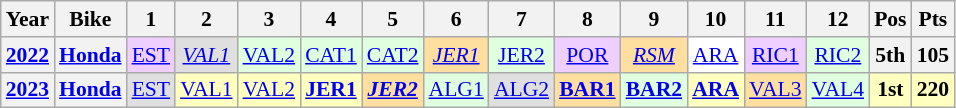<table class="wikitable" style="text-align:center; font-size:90%;">
<tr>
<th>Year</th>
<th>Bike</th>
<th>1</th>
<th>2</th>
<th>3</th>
<th>4</th>
<th>5</th>
<th>6</th>
<th>7</th>
<th>8</th>
<th>9</th>
<th>10</th>
<th>11</th>
<th>12</th>
<th>Pos</th>
<th>Pts</th>
</tr>
<tr>
<th><a href='#'>2022</a></th>
<th><a href='#'>Honda</a></th>
<td style="background:#EFCFFF;"><a href='#'>EST</a><br></td>
<td style="background:#DFDFDF;"><em><a href='#'>VAL1</a></em><br></td>
<td style="background:#DFFFDF;"><a href='#'>VAL2</a><br></td>
<td style="background:#DFFFDF;"><a href='#'>CAT1</a><br></td>
<td style="background:#DFFFDF;"><a href='#'>CAT2</a><br></td>
<td style="background:#FFDF9F;"><em><a href='#'>JER1</a></em><br></td>
<td style="background:#DFFFDF;"><a href='#'>JER2</a><br></td>
<td style="background:#EFCFFF;"><a href='#'>POR</a><br></td>
<td style="background:#FFDF9F;"><em><a href='#'>RSM</a></em><br></td>
<td style="background:#FFFFFF;"><a href='#'>ARA</a><br></td>
<td style="background:#EFCFFF;"><a href='#'>RIC1</a><br></td>
<td style="background:#DFFFDF;"><a href='#'>RIC2</a><br></td>
<th>5th</th>
<th>105</th>
</tr>
<tr>
<th><a href='#'>2023</a></th>
<th><a href='#'>Honda</a></th>
<td style="background:#DFDFDF;"><a href='#'>EST</a><br></td>
<td style="background:#FFFFBF;"><a href='#'>VAL1</a><br></td>
<td style="background:#FFFFBF;"><a href='#'>VAL2</a><br></td>
<td style="background:#FFFFBF;"><strong><a href='#'>JER1</a></strong><br></td>
<td style="background:#FFDF9F;"><strong><em><a href='#'>JER2</a></em></strong><br></td>
<td style="background:#DFFFDF;"><a href='#'>ALG1</a><br></td>
<td style="background:#DFDFDF;"><a href='#'>ALG2</a><br></td>
<td style="background:#FFDF9F;"><strong><a href='#'>BAR1</a></strong><br></td>
<td style="background:#DFFFDF;"><strong><a href='#'>BAR2</a></strong><br></td>
<td style="background:#FFFFBF;"><strong><a href='#'>ARA</a></strong><br></td>
<td style="background:#FFDF9F;"><a href='#'>VAL3</a><br></td>
<td style="background:#DFFFDF;"><a href='#'>VAL4</a><br></td>
<th style="background:#FFFFBF;">1st</th>
<th style="background:#FFFFBF;">220</th>
</tr>
</table>
